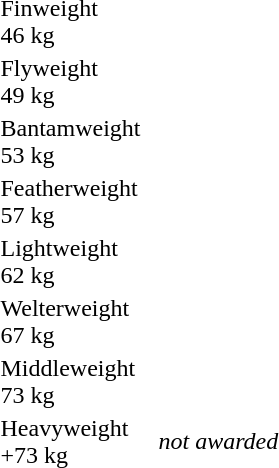<table>
<tr>
<td rowspan=2>Finweight<br>46 kg</td>
<td rowspan=2></td>
<td rowspan=2></td>
<td></td>
</tr>
<tr>
<td></td>
</tr>
<tr>
<td rowspan=2>Flyweight<br>49 kg</td>
<td rowspan=2></td>
<td rowspan=2></td>
<td></td>
</tr>
<tr>
<td></td>
</tr>
<tr>
<td rowspan=2>Bantamweight<br>53 kg</td>
<td rowspan=2></td>
<td rowspan=2></td>
<td></td>
</tr>
<tr>
<td></td>
</tr>
<tr>
<td rowspan=2>Featherweight<br>57 kg</td>
<td rowspan=2></td>
<td rowspan=2></td>
<td></td>
</tr>
<tr>
<td></td>
</tr>
<tr>
<td rowspan=2>Lightweight<br>62 kg</td>
<td rowspan=2></td>
<td rowspan=2></td>
<td></td>
</tr>
<tr>
<td></td>
</tr>
<tr>
<td rowspan=2>Welterweight<br>67 kg</td>
<td rowspan=2></td>
<td rowspan=2></td>
<td></td>
</tr>
<tr>
<td></td>
</tr>
<tr>
<td rowspan=2>Middleweight<br>73 kg</td>
<td rowspan=2></td>
<td rowspan=2></td>
<td></td>
</tr>
<tr>
<td></td>
</tr>
<tr>
<td>Heavyweight<br>+73 kg</td>
<td></td>
<td></td>
<td><em>not awarded</em></td>
</tr>
</table>
